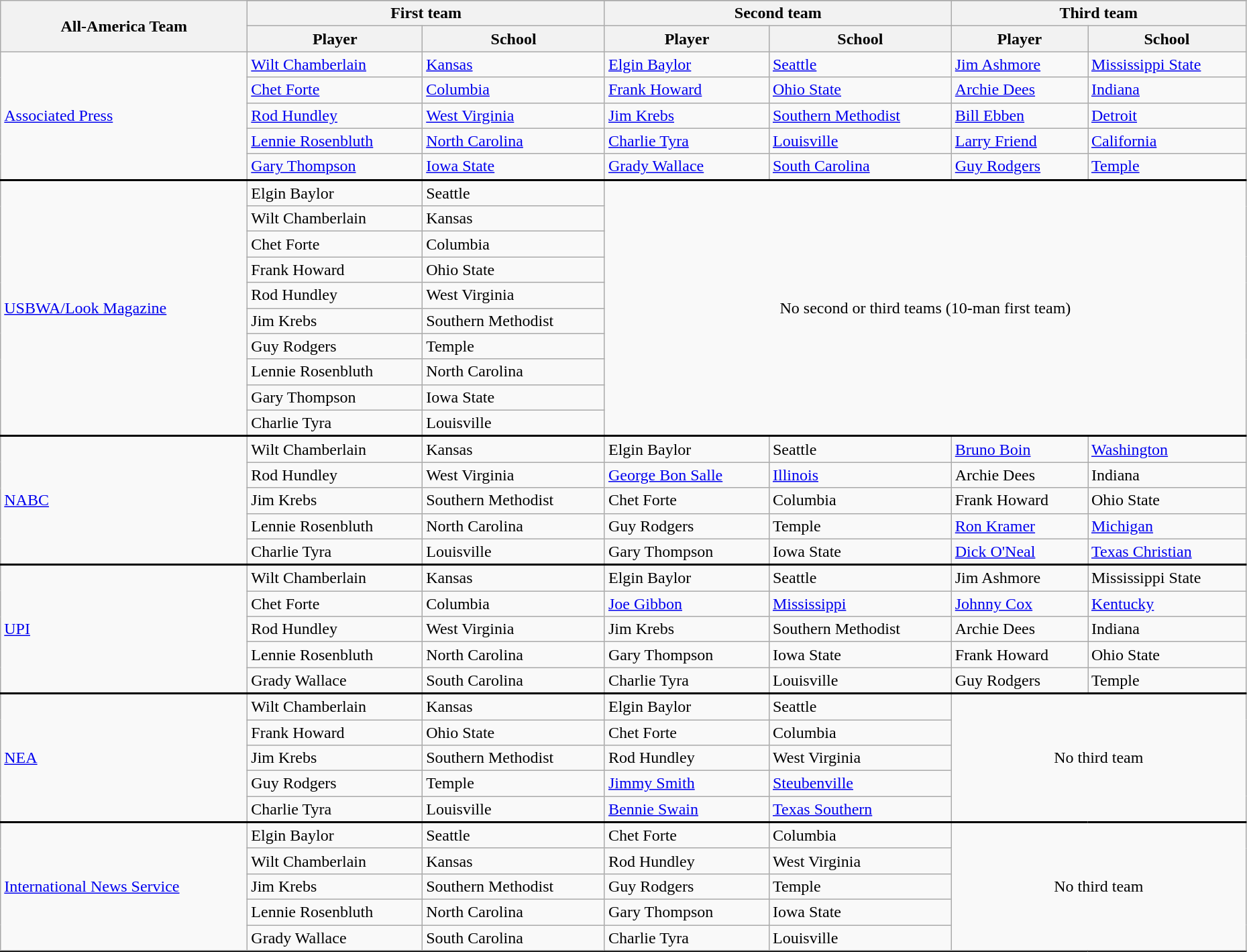<table class="wikitable" style="width:98%;">
<tr>
<th rowspan=3>All-America Team</th>
</tr>
<tr>
<th colspan=2>First team</th>
<th colspan=2>Second team</th>
<th colspan=2>Third team</th>
</tr>
<tr>
<th>Player</th>
<th>School</th>
<th>Player</th>
<th>School</th>
<th>Player</th>
<th>School</th>
</tr>
<tr>
<td rowspan=5><a href='#'>Associated Press</a></td>
<td><a href='#'>Wilt Chamberlain</a></td>
<td><a href='#'>Kansas</a></td>
<td><a href='#'>Elgin Baylor</a></td>
<td><a href='#'>Seattle</a></td>
<td><a href='#'>Jim Ashmore</a></td>
<td><a href='#'>Mississippi State</a></td>
</tr>
<tr>
<td><a href='#'>Chet Forte</a></td>
<td><a href='#'>Columbia</a></td>
<td><a href='#'>Frank Howard</a></td>
<td><a href='#'>Ohio State</a></td>
<td><a href='#'>Archie Dees</a></td>
<td><a href='#'>Indiana</a></td>
</tr>
<tr>
<td><a href='#'>Rod Hundley</a></td>
<td><a href='#'>West Virginia</a></td>
<td><a href='#'>Jim Krebs</a></td>
<td><a href='#'>Southern Methodist</a></td>
<td><a href='#'>Bill Ebben</a></td>
<td><a href='#'>Detroit</a></td>
</tr>
<tr>
<td><a href='#'>Lennie Rosenbluth</a></td>
<td><a href='#'>North Carolina</a></td>
<td><a href='#'>Charlie Tyra</a></td>
<td><a href='#'>Louisville</a></td>
<td><a href='#'>Larry Friend</a></td>
<td><a href='#'>California</a></td>
</tr>
<tr>
<td><a href='#'>Gary Thompson</a></td>
<td><a href='#'>Iowa State</a></td>
<td><a href='#'>Grady Wallace</a></td>
<td><a href='#'>South Carolina</a></td>
<td><a href='#'>Guy Rodgers</a></td>
<td><a href='#'>Temple</a></td>
</tr>
<tr style = "border-top:2px solid black;">
<td rowspan=10><a href='#'>USBWA/Look Magazine</a></td>
<td>Elgin Baylor</td>
<td>Seattle</td>
<td rowspan=10 colspan=6 align=center>No second or third teams (10-man first team)</td>
</tr>
<tr>
<td>Wilt Chamberlain</td>
<td>Kansas</td>
</tr>
<tr>
<td>Chet Forte</td>
<td>Columbia</td>
</tr>
<tr>
<td>Frank Howard</td>
<td>Ohio State</td>
</tr>
<tr>
<td>Rod Hundley</td>
<td>West Virginia</td>
</tr>
<tr>
<td>Jim Krebs</td>
<td>Southern Methodist</td>
</tr>
<tr>
<td>Guy Rodgers</td>
<td>Temple</td>
</tr>
<tr>
<td>Lennie Rosenbluth</td>
<td>North Carolina</td>
</tr>
<tr>
<td>Gary Thompson</td>
<td>Iowa State</td>
</tr>
<tr>
<td>Charlie Tyra</td>
<td>Louisville</td>
</tr>
<tr style = "border-top:2px solid black;">
<td rowspan=5><a href='#'>NABC</a></td>
<td>Wilt Chamberlain</td>
<td>Kansas</td>
<td>Elgin Baylor</td>
<td>Seattle</td>
<td><a href='#'>Bruno Boin</a></td>
<td><a href='#'>Washington</a></td>
</tr>
<tr>
<td>Rod Hundley</td>
<td>West Virginia</td>
<td><a href='#'>George Bon Salle</a></td>
<td><a href='#'>Illinois</a></td>
<td>Archie Dees</td>
<td>Indiana</td>
</tr>
<tr>
<td>Jim Krebs</td>
<td>Southern Methodist</td>
<td>Chet Forte</td>
<td>Columbia</td>
<td>Frank Howard</td>
<td>Ohio State</td>
</tr>
<tr>
<td>Lennie Rosenbluth</td>
<td>North Carolina</td>
<td>Guy Rodgers</td>
<td>Temple</td>
<td><a href='#'>Ron Kramer</a></td>
<td><a href='#'>Michigan</a></td>
</tr>
<tr>
<td>Charlie Tyra</td>
<td>Louisville</td>
<td>Gary Thompson</td>
<td>Iowa State</td>
<td><a href='#'>Dick O'Neal</a></td>
<td><a href='#'>Texas Christian</a></td>
</tr>
<tr style = "border-top:2px solid black;">
<td rowspan=5><a href='#'>UPI</a></td>
<td>Wilt Chamberlain</td>
<td>Kansas</td>
<td>Elgin Baylor</td>
<td>Seattle</td>
<td>Jim Ashmore</td>
<td>Mississippi State</td>
</tr>
<tr>
<td>Chet Forte</td>
<td>Columbia</td>
<td><a href='#'>Joe Gibbon</a></td>
<td><a href='#'>Mississippi</a></td>
<td><a href='#'>Johnny Cox</a></td>
<td><a href='#'>Kentucky</a></td>
</tr>
<tr>
<td>Rod Hundley</td>
<td>West Virginia</td>
<td>Jim Krebs</td>
<td>Southern Methodist</td>
<td>Archie Dees</td>
<td>Indiana</td>
</tr>
<tr>
<td>Lennie Rosenbluth</td>
<td>North Carolina</td>
<td>Gary Thompson</td>
<td>Iowa State</td>
<td>Frank Howard</td>
<td>Ohio State</td>
</tr>
<tr>
<td>Grady Wallace</td>
<td>South Carolina</td>
<td>Charlie Tyra</td>
<td>Louisville</td>
<td>Guy Rodgers</td>
<td>Temple</td>
</tr>
<tr style = "border-top:2px solid black;">
<td rowspan=5><a href='#'>NEA</a></td>
<td>Wilt Chamberlain</td>
<td>Kansas</td>
<td>Elgin Baylor</td>
<td>Seattle</td>
<td rowspan=5 colspan=3 align=center>No third team</td>
</tr>
<tr>
<td>Frank Howard</td>
<td>Ohio State</td>
<td>Chet Forte</td>
<td>Columbia</td>
</tr>
<tr>
<td>Jim Krebs</td>
<td>Southern Methodist</td>
<td>Rod Hundley</td>
<td>West Virginia</td>
</tr>
<tr>
<td>Guy Rodgers</td>
<td>Temple</td>
<td><a href='#'>Jimmy Smith</a></td>
<td><a href='#'>Steubenville</a></td>
</tr>
<tr>
<td>Charlie Tyra</td>
<td>Louisville</td>
<td><a href='#'>Bennie Swain</a></td>
<td><a href='#'>Texas Southern</a></td>
</tr>
<tr style = "border-top:2px solid black;">
<td rowspan=5><a href='#'>International News Service</a></td>
<td>Elgin Baylor</td>
<td>Seattle</td>
<td>Chet Forte</td>
<td>Columbia</td>
<td rowspan=5 colspan=3 align=center>No third team</td>
</tr>
<tr>
<td>Wilt Chamberlain</td>
<td>Kansas</td>
<td>Rod Hundley</td>
<td>West Virginia</td>
</tr>
<tr>
<td>Jim Krebs</td>
<td>Southern Methodist</td>
<td>Guy Rodgers</td>
<td>Temple</td>
</tr>
<tr>
<td>Lennie Rosenbluth</td>
<td>North Carolina</td>
<td>Gary Thompson</td>
<td>Iowa State</td>
</tr>
<tr>
<td>Grady Wallace</td>
<td>South Carolina</td>
<td>Charlie Tyra</td>
<td>Louisville</td>
</tr>
<tr style = "border-top:2px solid black;">
</tr>
</table>
